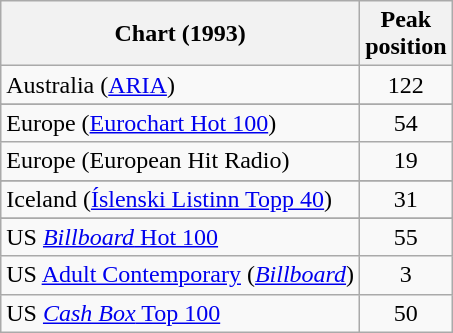<table class="wikitable sortable">
<tr>
<th>Chart (1993)</th>
<th>Peak<br>position</th>
</tr>
<tr>
<td>Australia (<a href='#'>ARIA</a>)</td>
<td align="center">122</td>
</tr>
<tr>
</tr>
<tr>
</tr>
<tr>
<td>Europe (<a href='#'>Eurochart Hot 100</a>)</td>
<td align="center">54</td>
</tr>
<tr>
<td>Europe (European Hit Radio)</td>
<td align="center">19</td>
</tr>
<tr>
</tr>
<tr>
<td>Iceland (<a href='#'>Íslenski Listinn Topp 40</a>)</td>
<td align="center">31</td>
</tr>
<tr>
</tr>
<tr>
<td>US <a href='#'><em>Billboard</em> Hot 100</a></td>
<td align="center">55</td>
</tr>
<tr>
<td>US <a href='#'>Adult Contemporary</a> (<em><a href='#'>Billboard</a></em>)</td>
<td align="center">3</td>
</tr>
<tr>
<td>US <a href='#'><em>Cash Box</em> Top 100</a></td>
<td align="center">50</td>
</tr>
</table>
